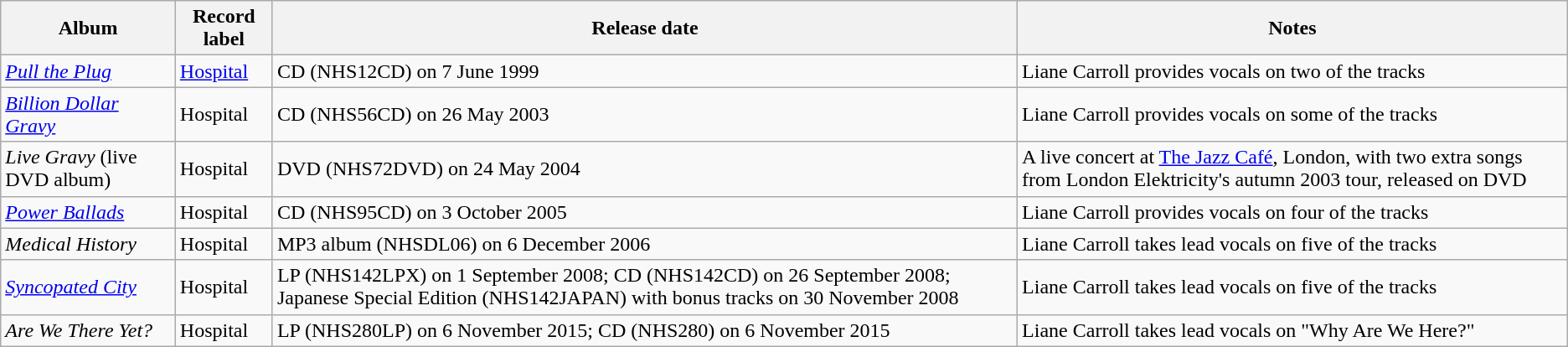<table class="wikitable">
<tr>
<th>Album</th>
<th>Record label</th>
<th>Release date</th>
<th>Notes</th>
</tr>
<tr>
<td><em><a href='#'>Pull the Plug</a></em></td>
<td><a href='#'>Hospital</a></td>
<td>CD (NHS12CD) on 7 June 1999</td>
<td>Liane Carroll provides vocals on two of the tracks</td>
</tr>
<tr>
<td><em><a href='#'>Billion Dollar Gravy</a></em></td>
<td>Hospital</td>
<td>CD (NHS56CD) on 26 May 2003</td>
<td>Liane Carroll provides vocals on some of the tracks</td>
</tr>
<tr>
<td><em>Live Gravy</em> (live DVD album)</td>
<td>Hospital</td>
<td>DVD (NHS72DVD) on 24 May 2004</td>
<td>A live concert at <a href='#'>The Jazz Café</a>, London, with two extra songs from London Elektricity's autumn 2003 tour, released on DVD</td>
</tr>
<tr>
<td><em><a href='#'>Power Ballads</a></em></td>
<td>Hospital</td>
<td>CD (NHS95CD) on 3 October 2005</td>
<td>Liane Carroll provides vocals on four of the tracks</td>
</tr>
<tr>
<td><em>Medical History</em></td>
<td>Hospital</td>
<td>MP3 album (NHSDL06) on 6 December 2006</td>
<td>Liane Carroll takes lead vocals on five of the tracks</td>
</tr>
<tr>
<td><em><a href='#'>Syncopated City</a></em></td>
<td>Hospital</td>
<td>LP (NHS142LPX) on 1 September 2008; CD (NHS142CD) on 26 September 2008; Japanese Special Edition (NHS142JAPAN) with bonus tracks on 30 November 2008</td>
<td>Liane Carroll takes lead vocals on five of the tracks</td>
</tr>
<tr>
<td><em>Are We There Yet?</em></td>
<td>Hospital</td>
<td>LP (NHS280LP) on 6 November 2015; CD (NHS280) on 6 November 2015</td>
<td>Liane Carroll takes lead vocals on "Why Are We Here?"</td>
</tr>
</table>
